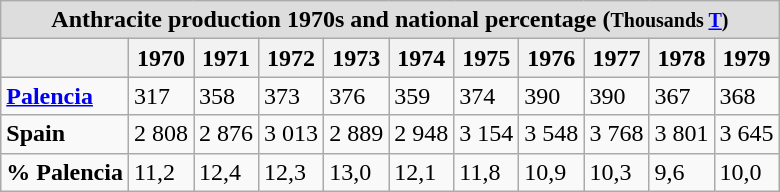<table class="wikitable">
<tr>
<th colspan="14" style="background: #DDDDDD;"> Anthracite production 1970s and national percentage (<small>Thousands <a href='#'>T</a>)</small></th>
</tr>
<tr bgcolor="#EFEFEF">
<th></th>
<th><strong>1970</strong></th>
<th><strong>1971</strong></th>
<th><strong>1972</strong></th>
<th><strong>1973</strong></th>
<th><strong>1974</strong></th>
<th><strong>1975</strong></th>
<th><strong>1976</strong></th>
<th><strong>1977</strong></th>
<th><strong>1978</strong></th>
<th><strong>1979</strong></th>
</tr>
<tr>
<td><strong><a href='#'>Palencia</a></strong></td>
<td>317</td>
<td>358</td>
<td>373</td>
<td>376</td>
<td>359</td>
<td>374</td>
<td>390</td>
<td>390</td>
<td>367</td>
<td>368</td>
</tr>
<tr>
<td><strong>Spain</strong></td>
<td>2 808</td>
<td>2 876</td>
<td>3 013</td>
<td>2 889</td>
<td>2 948</td>
<td>3 154</td>
<td>3 548</td>
<td>3 768</td>
<td>3 801</td>
<td>3 645</td>
</tr>
<tr>
<td><strong>% Palencia</strong></td>
<td>11,2</td>
<td>12,4</td>
<td>12,3</td>
<td>13,0</td>
<td>12,1</td>
<td>11,8</td>
<td>10,9</td>
<td>10,3</td>
<td>9,6</td>
<td>10,0</td>
</tr>
</table>
